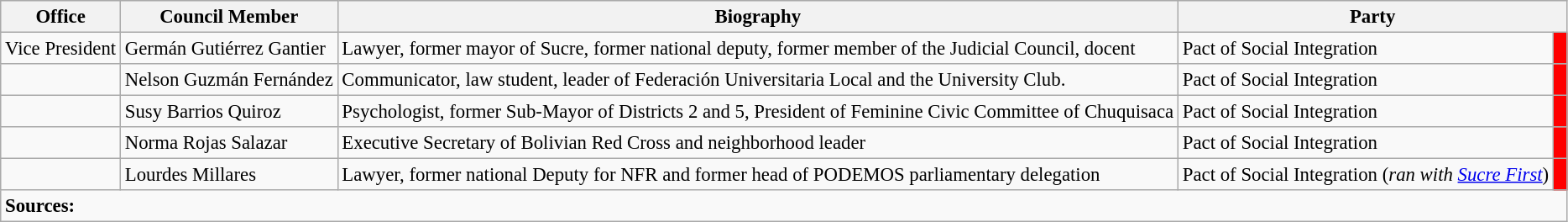<table class="wikitable sortable" style="font-size: 95%">
<tr style="background:#E9E9E9;">
<th><strong>Office</strong></th>
<th><strong>Council Member</strong></th>
<th><strong>Biography</strong></th>
<th colspan="2"><strong>Party</strong></th>
</tr>
<tr>
<td>Vice President</td>
<td>Germán Gutiérrez Gantier</td>
<td>Lawyer, former mayor of Sucre, former national deputy, former member of the Judicial Council, docent</td>
<td>Pact of Social Integration</td>
<td bgcolor="red"> </td>
</tr>
<tr>
<td></td>
<td>Nelson Guzmán Fernández</td>
<td>Communicator, law student, leader of Federación Universitaria Local and the University Club.</td>
<td>Pact of Social Integration</td>
<td bgcolor="red"> </td>
</tr>
<tr>
<td></td>
<td>Susy Barrios Quiroz</td>
<td>Psychologist, former Sub-Mayor of Districts 2 and 5, President of Feminine Civic Committee of Chuquisaca</td>
<td>Pact of Social Integration</td>
<td bgcolor="red"> </td>
</tr>
<tr>
<td></td>
<td>Norma Rojas Salazar</td>
<td>Executive Secretary of Bolivian Red Cross and neighborhood leader</td>
<td>Pact of Social Integration</td>
<td bgcolor="red"> </td>
</tr>
<tr>
<td></td>
<td>Lourdes Millares</td>
<td>Lawyer, former national Deputy for NFR and former head of PODEMOS parliamentary delegation</td>
<td>Pact of Social Integration (<em>ran with <a href='#'>Sucre First</a></em>)</td>
<td bgcolor="red"> </td>
</tr>
<tr>
<td colspan="5"><strong>Sources:</strong>  </td>
</tr>
</table>
